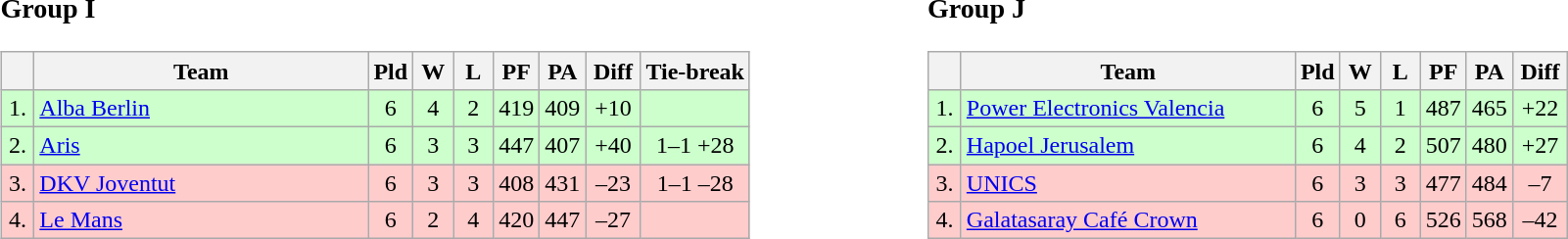<table>
<tr>
<td style="vertical-align:top; width:33%;"><br><h3>Group I</h3><table class="wikitable" style="text-align:center">
<tr>
<th width=15></th>
<th width=220>Team</th>
<th width=20>Pld</th>
<th width=20>W</th>
<th width=20>L</th>
<th width=20>PF</th>
<th width=20>PA</th>
<th width=30>Diff</th>
<th>Tie-break</th>
</tr>
<tr style="background: #ccffcc;">
<td>1.</td>
<td align=left> <a href='#'>Alba Berlin</a></td>
<td>6</td>
<td>4</td>
<td>2</td>
<td>419</td>
<td>409</td>
<td>+10</td>
<td></td>
</tr>
<tr style="background: #ccffcc;">
<td>2.</td>
<td align=left> <a href='#'>Aris</a></td>
<td>6</td>
<td>3</td>
<td>3</td>
<td>447</td>
<td>407</td>
<td>+40</td>
<td>1–1 +28</td>
</tr>
<tr style="background: #ffcccc;">
<td>3.</td>
<td align=left> <a href='#'>DKV Joventut</a></td>
<td>6</td>
<td>3</td>
<td>3</td>
<td>408</td>
<td>431</td>
<td>–23</td>
<td>1–1 –28</td>
</tr>
<tr style="background: #ffcccc;">
<td>4.</td>
<td align=left> <a href='#'>Le Mans</a></td>
<td>6</td>
<td>2</td>
<td>4</td>
<td>420</td>
<td>447</td>
<td>–27</td>
<td></td>
</tr>
</table>
</td>
<td style="vertical-align:top; width:33%;"><br><h3>Group J</h3><table class="wikitable" style="text-align:center">
<tr>
<th width=15></th>
<th width=220>Team</th>
<th width=20>Pld</th>
<th width=20>W</th>
<th width=20>L</th>
<th width=20>PF</th>
<th width=20>PA</th>
<th width=30>Diff</th>
</tr>
<tr style="background: #ccffcc;">
<td>1.</td>
<td align=left> <a href='#'>Power Electronics Valencia</a></td>
<td>6</td>
<td>5</td>
<td>1</td>
<td>487</td>
<td>465</td>
<td>+22</td>
</tr>
<tr style="background: #ccffcc;">
<td>2.</td>
<td align=left> <a href='#'>Hapoel Jerusalem</a></td>
<td>6</td>
<td>4</td>
<td>2</td>
<td>507</td>
<td>480</td>
<td>+27</td>
</tr>
<tr style="background: #ffcccc;">
<td>3.</td>
<td align=left> <a href='#'>UNICS</a></td>
<td>6</td>
<td>3</td>
<td>3</td>
<td>477</td>
<td>484</td>
<td>–7</td>
</tr>
<tr style="background: #ffcccc;">
<td>4.</td>
<td align=left> <a href='#'>Galatasaray Café Crown</a></td>
<td>6</td>
<td>0</td>
<td>6</td>
<td>526</td>
<td>568</td>
<td>–42</td>
</tr>
</table>
</td>
</tr>
</table>
